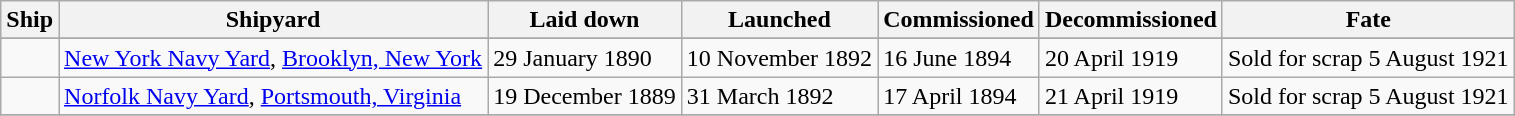<table class="wikitable">
<tr>
<th>Ship</th>
<th>Shipyard</th>
<th>Laid down</th>
<th>Launched</th>
<th>Commissioned</th>
<th>Decommissioned</th>
<th>Fate</th>
</tr>
<tr>
</tr>
<tr>
<td></td>
<td><a href='#'>New York Navy Yard</a>, <a href='#'>Brooklyn, New York</a></td>
<td>29 January 1890</td>
<td>10 November 1892</td>
<td>16 June 1894</td>
<td>20 April 1919</td>
<td>Sold for scrap 5 August 1921</td>
</tr>
<tr>
<td></td>
<td><a href='#'>Norfolk Navy Yard</a>, <a href='#'>Portsmouth, Virginia</a></td>
<td>19 December 1889</td>
<td>31 March 1892</td>
<td>17 April 1894</td>
<td>21 April 1919</td>
<td>Sold for scrap 5 August 1921</td>
</tr>
<tr>
</tr>
</table>
